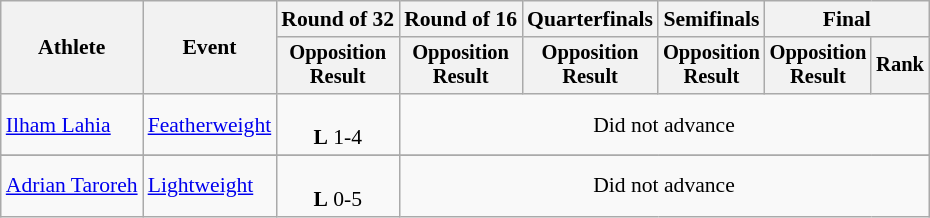<table class="wikitable" style="font-size:90%">
<tr>
<th rowspan="2">Athlete</th>
<th rowspan="2">Event</th>
<th>Round of 32</th>
<th>Round of 16</th>
<th>Quarterfinals</th>
<th>Semifinals</th>
<th colspan=2>Final</th>
</tr>
<tr style="font-size:95%">
<th>Opposition<br>Result</th>
<th>Opposition<br>Result</th>
<th>Opposition<br>Result</th>
<th>Opposition<br>Result</th>
<th>Opposition<br>Result</th>
<th>Rank</th>
</tr>
<tr align=center>
<td align=left><a href='#'>Ilham Lahia</a></td>
<td align=left><a href='#'>Featherweight</a></td>
<td><br><strong>L</strong> 1-4</td>
<td colspan=5>Did not advance</td>
</tr>
<tr>
</tr>
<tr align=center>
<td align=left><a href='#'>Adrian Taroreh</a></td>
<td align=left><a href='#'>Lightweight</a></td>
<td><br><strong>L</strong> 0-5</td>
<td colspan=5>Did not advance</td>
</tr>
</table>
